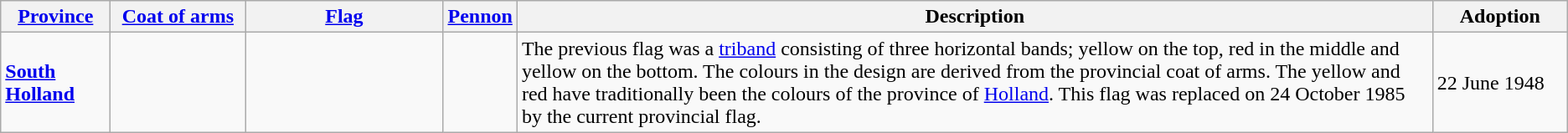<table class="wikitable">
<tr>
<th style="width:80px;"><a href='#'>Province</a></th>
<th style="width:100px;"><a href='#'>Coat of arms</a></th>
<th style="width:150px;"><a href='#'>Flag</a></th>
<th style="width:20px;"><a href='#'>Pennon</a></th>
<th>Description</th>
<th style="width:100px;">Adoption</th>
</tr>
<tr>
<td><strong><a href='#'>South Holland</a></strong> <br> </td>
<td></td>
<td></td>
<td></td>
<td>The previous flag was a <a href='#'>triband</a> consisting of three horizontal bands; yellow on the top, red in the middle and yellow on the bottom. The colours in the design are derived from the provincial coat of arms. The yellow and red have traditionally been the colours of the province of <a href='#'>Holland</a>. This flag was replaced on 24 October 1985 by the current provincial flag.</td>
<td>22 June 1948</td>
</tr>
</table>
